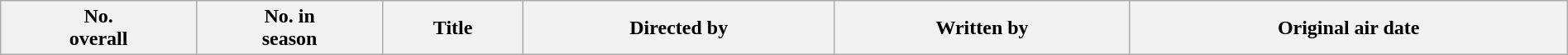<table class="wikitable plainrowheaders" style="width:100%; background:#fff;">
<tr>
<th style="background:#;">No.<br>overall</th>
<th style="background:#;">No. in<br>season</th>
<th style="background:#;">Title</th>
<th style="background:#;">Directed by</th>
<th style="background:#;">Written by</th>
<th style="background:#;">Original air date<br>








</th>
</tr>
</table>
